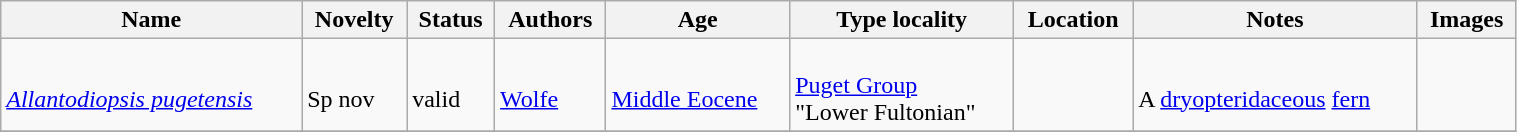<table class="wikitable sortable" align="center" width="80%">
<tr>
<th>Name</th>
<th>Novelty</th>
<th>Status</th>
<th>Authors</th>
<th>Age</th>
<th>Type locality</th>
<th>Location</th>
<th>Notes</th>
<th>Images</th>
</tr>
<tr>
<td><br><em><a href='#'>Allantodiopsis pugetensis</a></em></td>
<td><br>Sp nov</td>
<td><br>valid</td>
<td><br><a href='#'>Wolfe</a></td>
<td><br><a href='#'>Middle Eocene</a></td>
<td><br><a href='#'>Puget Group</a><br>"Lower Fultonian"</td>
<td><br><br></td>
<td><br>A <a href='#'>dryopteridaceous</a> <a href='#'>fern</a></td>
<td><br></td>
</tr>
<tr>
</tr>
</table>
